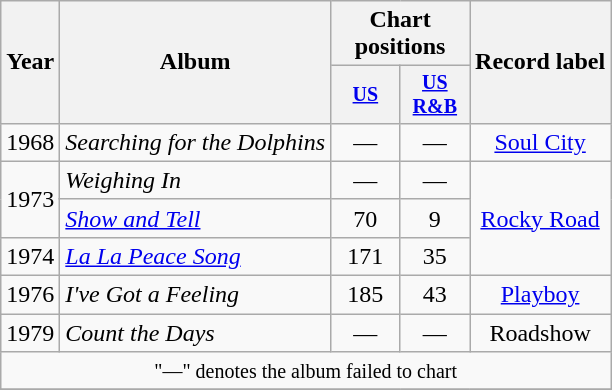<table class="wikitable" style="text-align:center;">
<tr>
<th rowspan="2">Year</th>
<th rowspan="2">Album</th>
<th colspan="2">Chart positions</th>
<th rowspan="2">Record label</th>
</tr>
<tr style="font-size:smaller;">
<th width="40"><a href='#'>US</a></th>
<th width="40"><a href='#'>US<br>R&B</a></th>
</tr>
<tr>
<td rowspan="1">1968</td>
<td align="left"><em>Searching for the Dolphins</em></td>
<td>—</td>
<td>—</td>
<td rowspan="1"><a href='#'>Soul City</a></td>
</tr>
<tr>
<td rowspan="2">1973</td>
<td align="left"><em>Weighing In</em></td>
<td>—</td>
<td>—</td>
<td rowspan="3"><a href='#'>Rocky Road</a></td>
</tr>
<tr>
<td align="left"><em><a href='#'>Show and Tell</a></em></td>
<td>70</td>
<td>9</td>
</tr>
<tr>
<td rowspan="1">1974</td>
<td align="left"><em><a href='#'>La La Peace Song</a></em></td>
<td>171</td>
<td>35</td>
</tr>
<tr>
<td rowspan="1">1976</td>
<td align="left"><em>I've Got a Feeling</em></td>
<td>185</td>
<td>43</td>
<td rowspan="1"><a href='#'>Playboy</a></td>
</tr>
<tr>
<td rowspan="1">1979</td>
<td align="left"><em>Count the Days</em></td>
<td>—</td>
<td>—</td>
<td rowspan="1">Roadshow</td>
</tr>
<tr>
<td align="center" colspan="7"><small>"—" denotes the album failed to chart</small></td>
</tr>
<tr>
</tr>
</table>
